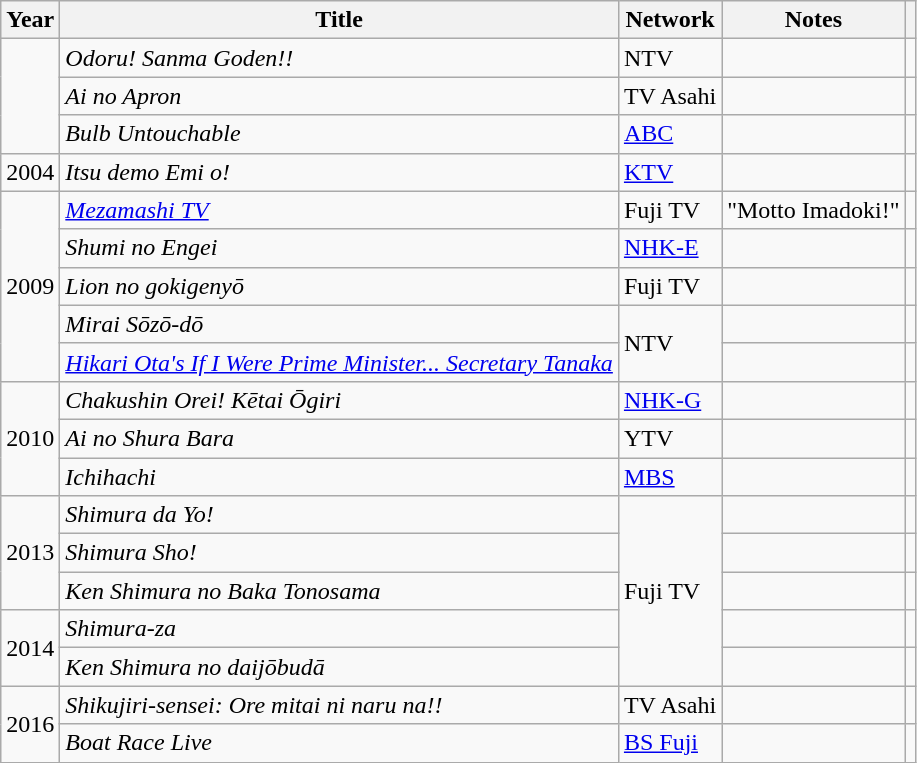<table class="wikitable">
<tr>
<th>Year</th>
<th>Title</th>
<th>Network</th>
<th>Notes</th>
<th></th>
</tr>
<tr>
<td rowspan="3"></td>
<td><em>Odoru! Sanma Goden!!</em></td>
<td>NTV</td>
<td></td>
<td></td>
</tr>
<tr>
<td><em>Ai no Apron</em></td>
<td>TV Asahi</td>
<td></td>
<td></td>
</tr>
<tr>
<td><em>Bulb Untouchable</em></td>
<td><a href='#'>ABC</a></td>
<td></td>
<td></td>
</tr>
<tr>
<td>2004</td>
<td><em>Itsu demo Emi o!</em></td>
<td><a href='#'>KTV</a></td>
<td></td>
<td></td>
</tr>
<tr>
<td rowspan="5">2009</td>
<td><em><a href='#'>Mezamashi TV</a></em></td>
<td>Fuji TV</td>
<td>"Motto Imadoki!"</td>
<td></td>
</tr>
<tr>
<td><em>Shumi no Engei</em></td>
<td><a href='#'>NHK-E</a></td>
<td></td>
<td></td>
</tr>
<tr>
<td><em>Lion no gokigenyō</em></td>
<td>Fuji TV</td>
<td></td>
<td></td>
</tr>
<tr>
<td><em>Mirai Sōzō-dō</em></td>
<td rowspan="2">NTV</td>
<td></td>
<td></td>
</tr>
<tr>
<td><em><a href='#'>Hikari Ota's If I Were Prime Minister... Secretary Tanaka</a></em></td>
<td></td>
<td></td>
</tr>
<tr>
<td rowspan="3">2010</td>
<td><em>Chakushin Orei! Kētai Ōgiri</em></td>
<td><a href='#'>NHK-G</a></td>
<td></td>
<td></td>
</tr>
<tr>
<td><em>Ai no Shura Bara</em></td>
<td>YTV</td>
<td></td>
<td></td>
</tr>
<tr>
<td><em>Ichihachi</em></td>
<td><a href='#'>MBS</a></td>
<td></td>
<td></td>
</tr>
<tr>
<td rowspan="3">2013</td>
<td><em>Shimura da Yo!</em></td>
<td rowspan="5">Fuji TV</td>
<td></td>
<td></td>
</tr>
<tr>
<td><em>Shimura Sho!</em></td>
<td></td>
<td></td>
</tr>
<tr>
<td><em>Ken Shimura no Baka Tonosama</em></td>
<td></td>
<td></td>
</tr>
<tr>
<td rowspan="2">2014</td>
<td><em>Shimura-za</em></td>
<td></td>
<td></td>
</tr>
<tr>
<td><em>Ken Shimura no daijōbudā</em></td>
<td></td>
<td></td>
</tr>
<tr>
<td rowspan="2">2016</td>
<td><em>Shikujiri-sensei: Ore mitai ni naru na!!</em></td>
<td>TV Asahi</td>
<td></td>
<td></td>
</tr>
<tr>
<td><em>Boat Race Live</em></td>
<td><a href='#'>BS Fuji</a></td>
<td></td>
<td></td>
</tr>
</table>
